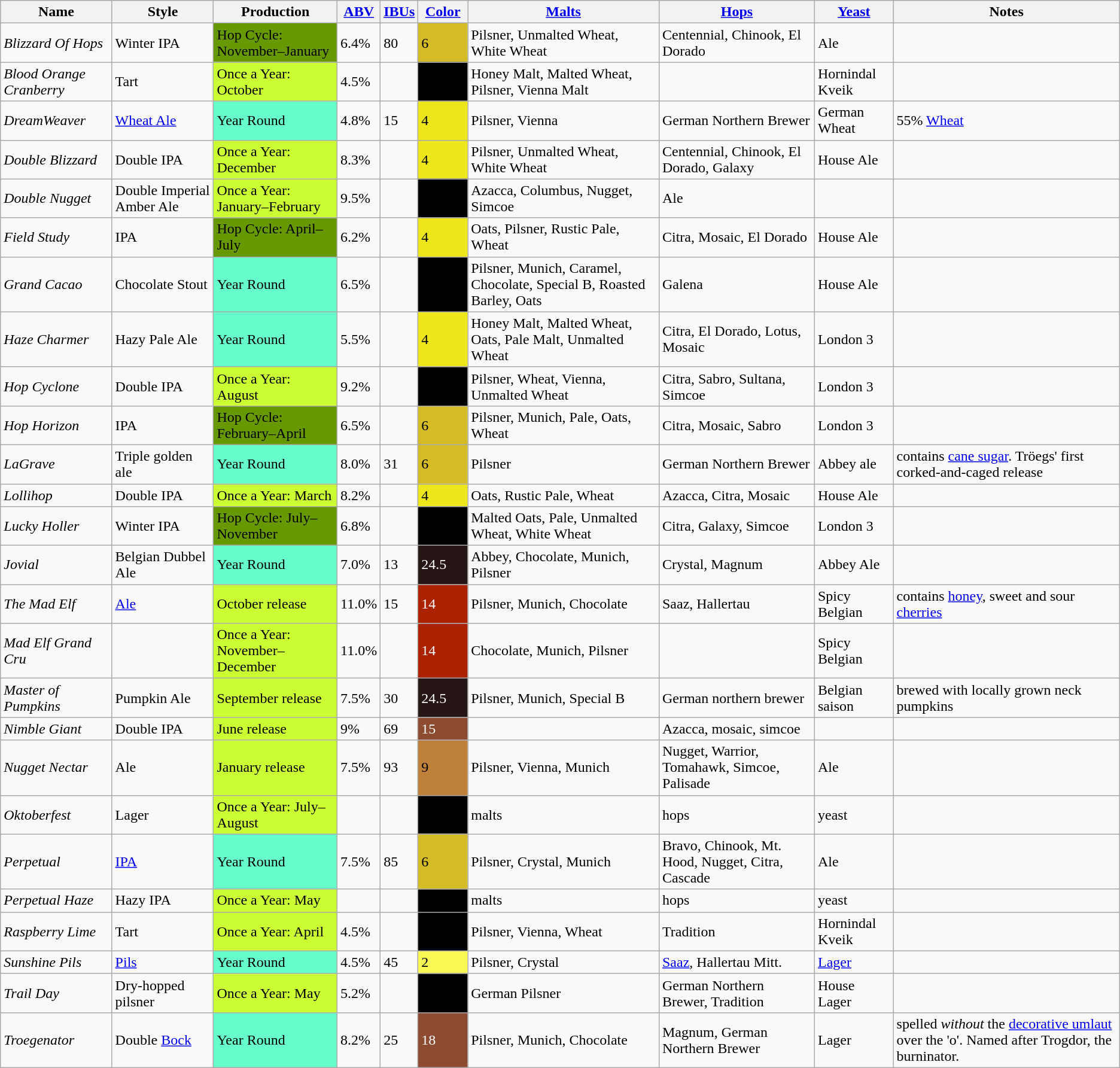<table class="wikitable sortable" border="1">
<tr>
<th>Name</th>
<th>Style</th>
<th>Production</th>
<th><a href='#'>ABV</a></th>
<th><a href='#'>IBUs</a></th>
<th><a href='#'>Color</a></th>
<th class="unsortable"><a href='#'>Malts</a></th>
<th class="unsortable"><a href='#'>Hops</a></th>
<th class="unsortable"><a href='#'>Yeast</a></th>
<th class="unsortable">Notes</th>
</tr>
<tr>
<td><em>Blizzard Of Hops</em></td>
<td>Winter IPA</td>
<td style="background:#669900">Hop Cycle: November–January</td>
<td>6.4%</td>
<td>80</td>
<td style="background:#D5BC26; color:#0000000">6</td>
<td>Pilsner, Unmalted Wheat, White Wheat</td>
<td>Centennial, Chinook, El Dorado</td>
<td>Ale</td>
<td></td>
</tr>
<tr>
<td><em>Blood Orange Cranberry</em></td>
<td>Tart</td>
<td style="background:#ccff33">Once a Year: October</td>
<td>4.5%</td>
<td></td>
<td style="background:#000000; color:#0000000">3</td>
<td>Honey Malt, Malted Wheat, Pilsner, Vienna Malt</td>
<td></td>
<td>Hornindal Kveik</td>
<td Real Blood Oranges and Cranberries></td>
</tr>
<tr>
<td><em>DreamWeaver</em></td>
<td><a href='#'>Wheat Ale</a></td>
<td style="background:#66ffcc">Year Round</td>
<td>4.8%</td>
<td>15</td>
<td style="background:#ECE61A">4</td>
<td>Pilsner, Vienna</td>
<td>German Northern Brewer</td>
<td>German Wheat</td>
<td>55% <a href='#'>Wheat</a></td>
</tr>
<tr>
<td><em>Double Blizzard</em></td>
<td>Double IPA</td>
<td style="background:#ccff33">Once a Year: December</td>
<td>8.3%</td>
<td></td>
<td style="background:#ECE61A">4</td>
<td>Pilsner, Unmalted Wheat, White Wheat</td>
<td>Centennial, Chinook, El Dorado, Galaxy</td>
<td>House Ale</td>
<td></td>
</tr>
<tr>
<td><em>Double Nugget</em></td>
<td>Double Imperial Amber Ale</td>
<td style="background:#ccff33">Once a Year: January–February</td>
<td>9.5%</td>
<td></td>
<td style="background:#000000; color:#0000000"></td>
<td Munich>Azacca, Columbus, Nugget, Simcoe</td>
<td>Ale</td>
<td></td>
</tr>
<tr>
<td><em>Field Study</em></td>
<td>IPA</td>
<td style="background:#669900">Hop Cycle: April–July</td>
<td>6.2%</td>
<td></td>
<td style="background:#ECE61A">4</td>
<td>Oats, Pilsner, Rustic Pale, Wheat</td>
<td>Citra, Mosaic, El Dorado</td>
<td>House Ale</td>
<td></td>
</tr>
<tr>
<td><em>Grand Cacao</em></td>
<td>Chocolate Stout</td>
<td style="background:#66ffcc">Year Round</td>
<td>6.5%</td>
<td></td>
<td style="background:#000000; color:#0000000">30</td>
<td>Pilsner, Munich, Caramel, Chocolate, Special B, Roasted Barley, Oats</td>
<td>Galena</td>
<td>House Ale</td>
<td></td>
</tr>
<tr>
<td><em>Haze Charmer</em></td>
<td>Hazy Pale Ale</td>
<td style="background:#66ffcc">Year Round</td>
<td>5.5%</td>
<td></td>
<td style="background:#ECE61A">4</td>
<td>Honey Malt, Malted Wheat, Oats, Pale Malt, Unmalted Wheat</td>
<td>Citra, El Dorado, Lotus, Mosaic</td>
<td>London 3</td>
<td></td>
</tr>
<tr>
<td><em>Hop Cyclone</em></td>
<td>Double IPA</td>
<td style="background:#ccff33">Once a Year: August</td>
<td>9.2%</td>
<td></td>
<td style="background:#000000; color:#0000000">9</td>
<td>Pilsner, Wheat, Vienna, Unmalted Wheat</td>
<td>Citra, Sabro, Sultana, Simcoe</td>
<td>London 3</td>
<td></td>
</tr>
<tr>
<td><em>Hop Horizon</em></td>
<td>IPA</td>
<td style="background:#669900">Hop Cycle: February–April</td>
<td>6.5%</td>
<td></td>
<td style="background:#D5BC26; color:#0000000">6</td>
<td>Pilsner, Munich, Pale, Oats, Wheat</td>
<td>Citra, Mosaic, Sabro</td>
<td>London 3</td>
<td></td>
</tr>
<tr>
<td><em>LaGrave</em></td>
<td>Triple golden ale</td>
<td style="background:#66ffcc">Year Round</td>
<td>8.0%</td>
<td>31</td>
<td style="background:#D5BC26; color:#0000000">6</td>
<td>Pilsner</td>
<td>German Northern Brewer</td>
<td>Abbey ale</td>
<td>contains <a href='#'>cane sugar</a>. Tröegs' first corked-and-caged release</td>
</tr>
<tr>
<td><em>Lollihop</em></td>
<td>Double IPA</td>
<td style="background:#ccff33">Once a Year: March</td>
<td>8.2%</td>
<td></td>
<td style="background:#ECE61A">4</td>
<td>Oats, Rustic Pale, Wheat</td>
<td>Azacca, Citra, Mosaic</td>
<td>House Ale</td>
<td></td>
</tr>
<tr>
<td><em>Lucky Holler</em></td>
<td>Winter IPA</td>
<td style="background:#669900">Hop Cycle: July–November</td>
<td>6.8%</td>
<td></td>
<td style="background:#000000; color:#0000000">3</td>
<td>Malted Oats, Pale, Unmalted Wheat, White Wheat</td>
<td>Citra, Galaxy, Simcoe</td>
<td>London 3</td>
<td></td>
</tr>
<tr>
<td><em>Jovial</em></td>
<td>Belgian Dubbel Ale</td>
<td style="background:#66ffcc">Year Round</td>
<td>7.0%</td>
<td>13</td>
<td style="background:#261716; color:#ffffff">24.5</td>
<td>Abbey, Chocolate, Munich, Pilsner</td>
<td>Crystal, Magnum</td>
<td>Abbey Ale</td>
<td></td>
</tr>
<tr>
<td><em>The Mad Elf</em></td>
<td><a href='#'>Ale</a></td>
<td style="background:#ccff33">October release</td>
<td>11.0%</td>
<td>15</td>
<td style="background:#aa2200; color:#ffffff">14</td>
<td>Pilsner, Munich, Chocolate</td>
<td>Saaz, Hallertau</td>
<td>Spicy Belgian</td>
<td>contains <a href='#'>honey</a>, sweet and sour <a href='#'>cherries</a></td>
</tr>
<tr>
<td><em>Mad Elf Grand Cru</em></td>
<td></td>
<td style="background:#ccff33">Once a Year: November–December</td>
<td>11.0%</td>
<td></td>
<td style="background:#aa2200; color:#ffffff">14</td>
<td>Chocolate, Munich, Pilsner</td>
<td></td>
<td>Spicy Belgian</td>
<td Balaton cherries></td>
</tr>
<tr>
<td><em>Master of Pumpkins</em></td>
<td>Pumpkin Ale</td>
<td style="background:#ccff33">September release</td>
<td>7.5%</td>
<td>30</td>
<td style="background:#261716; color:#ffffff">24.5</td>
<td>Pilsner, Munich, Special B</td>
<td>German northern brewer</td>
<td>Belgian saison</td>
<td>brewed with locally grown neck pumpkins</td>
</tr>
<tr>
<td><em>Nimble Giant</em></td>
<td>Double IPA</td>
<td style="background:#ccff33">June release</td>
<td>9%</td>
<td>69</td>
<td style="background:#8D4C32; color:#ffffff">15</td>
<td></td>
<td>Azacca, mosaic, simcoe</td>
<td></td>
<td></td>
</tr>
<tr>
<td><em>Nugget Nectar</em></td>
<td>Ale</td>
<td style="background:#ccff33">January release</td>
<td>7.5%</td>
<td>93</td>
<td style="background:#BF813A">9</td>
<td>Pilsner, Vienna, Munich</td>
<td>Nugget, Warrior, Tomahawk, Simcoe, Palisade</td>
<td>Ale</td>
<td></td>
</tr>
<tr>
<td><em>Oktoberfest</em></td>
<td>Lager</td>
<td style="background:#ccff33">Once a Year: July–August</td>
<td></td>
<td></td>
<td style="background:#000000; color:#0000000"></td>
<td>malts</td>
<td>hops</td>
<td>yeast</td>
<td scheduled to debut in 2022></td>
</tr>
<tr>
<td><em>Perpetual</em></td>
<td><a href='#'>IPA</a></td>
<td style="background:#66ffcc">Year Round</td>
<td>7.5%</td>
<td>85</td>
<td style="background:#D5BC26">6</td>
<td>Pilsner, Crystal, Munich</td>
<td>Bravo, Chinook, Mt. Hood, Nugget, Citra, Cascade</td>
<td>Ale</td>
<td></td>
</tr>
<tr>
<td><em>Perpetual Haze</em></td>
<td>Hazy IPA</td>
<td style="background:#ccff33">Once a Year: May</td>
<td></td>
<td></td>
<td style="background:#000000; color:#0000000"></td>
<td>malts</td>
<td>hops</td>
<td>yeast</td>
<td brewery only></td>
</tr>
<tr>
<td><em>Raspberry Lime</em></td>
<td>Tart</td>
<td style="background:#ccff33">Once a Year: April</td>
<td>4.5%</td>
<td></td>
<td style="background:#000000; color:#0000000"></td>
<td>Pilsner, Vienna, Wheat</td>
<td>Tradition</td>
<td>Hornindal Kveik</td>
<td></td>
</tr>
<tr>
<td><em>Sunshine Pils</em></td>
<td><a href='#'>Pils</a></td>
<td style="background:#66ffcc">Year Round</td>
<td>4.5%</td>
<td>45</td>
<td style="background:#F8F753">2</td>
<td>Pilsner, Crystal</td>
<td><a href='#'>Saaz</a>, Hallertau Mitt.</td>
<td><a href='#'>Lager</a></td>
<td></td>
</tr>
<tr>
<td><em>Trail Day</em></td>
<td>Dry-hopped pilsner</td>
<td style="background:#ccff33">Once a Year: May</td>
<td>5.2%</td>
<td></td>
<td style="background:#000000; color:#0000000">Pale Gold</td>
<td>German Pilsner</td>
<td>German Northern Brewer, Tradition</td>
<td>House Lager</td>
<td></td>
</tr>
<tr>
<td><em>Troegenator</em></td>
<td>Double <a href='#'>Bock</a></td>
<td style="background:#66ffcc">Year Round</td>
<td>8.2%</td>
<td>25</td>
<td style="background:#8D4C32; color:#ffffff">18</td>
<td>Pilsner, Munich, Chocolate</td>
<td>Magnum, German Northern Brewer</td>
<td>Lager</td>
<td>spelled <em>without</em> the <a href='#'>decorative umlaut</a> over the 'o'. Named after Trogdor, the burninator.</td>
</tr>
</table>
